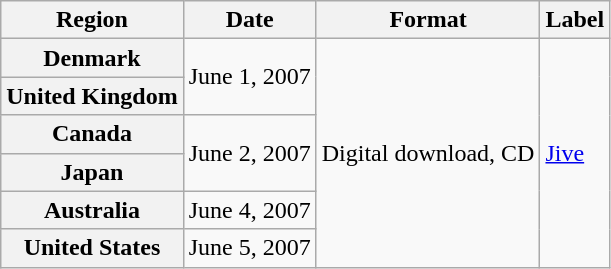<table class="wikitable plainrowheaders">
<tr>
<th scope="col">Region</th>
<th scope="col">Date</th>
<th scope="col">Format</th>
<th scope="col">Label</th>
</tr>
<tr>
<th scope="row">Denmark</th>
<td rowspan="2">June 1, 2007</td>
<td rowspan="6">Digital download, CD</td>
<td rowspan="6"><a href='#'>Jive</a></td>
</tr>
<tr>
<th scope="row">United Kingdom</th>
</tr>
<tr>
<th scope="row">Canada</th>
<td rowspan="2">June 2, 2007</td>
</tr>
<tr>
<th scope="row">Japan</th>
</tr>
<tr>
<th scope="row">Australia</th>
<td>June 4, 2007</td>
</tr>
<tr>
<th scope="row">United States</th>
<td>June 5, 2007</td>
</tr>
</table>
